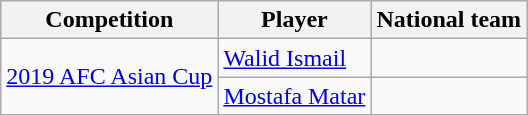<table class="wikitable">
<tr>
<th>Competition</th>
<th>Player</th>
<th>National team</th>
</tr>
<tr>
<td rowspan="2"><a href='#'>2019 AFC Asian Cup</a></td>
<td><a href='#'>Walid Ismail</a></td>
<td></td>
</tr>
<tr>
<td><a href='#'>Mostafa Matar</a></td>
<td></td>
</tr>
</table>
